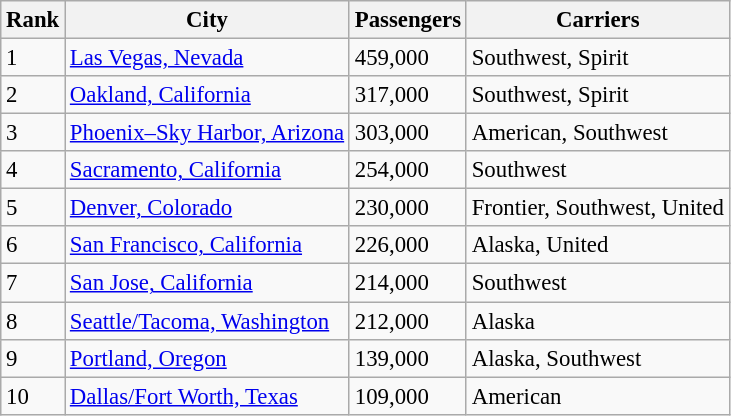<table class="wikitable sortable" style="font-size: 95%">
<tr>
<th>Rank</th>
<th>City</th>
<th>Passengers</th>
<th>Carriers</th>
</tr>
<tr>
<td>1</td>
<td> <a href='#'>Las Vegas, Nevada</a></td>
<td>459,000</td>
<td>Southwest, Spirit</td>
</tr>
<tr>
<td>2</td>
<td> <a href='#'>Oakland, California</a></td>
<td>317,000</td>
<td>Southwest, Spirit</td>
</tr>
<tr>
<td>3</td>
<td> <a href='#'>Phoenix–Sky Harbor, Arizona</a></td>
<td>303,000</td>
<td>American, Southwest</td>
</tr>
<tr>
<td>4</td>
<td> <a href='#'>Sacramento, California</a></td>
<td>254,000</td>
<td>Southwest</td>
</tr>
<tr>
<td>5</td>
<td> <a href='#'>Denver, Colorado</a></td>
<td>230,000</td>
<td>Frontier, Southwest, United</td>
</tr>
<tr>
<td>6</td>
<td> <a href='#'>San Francisco, California</a></td>
<td>226,000</td>
<td>Alaska, United</td>
</tr>
<tr>
<td>7</td>
<td> <a href='#'>San Jose, California</a></td>
<td>214,000</td>
<td>Southwest</td>
</tr>
<tr>
<td>8</td>
<td> <a href='#'>Seattle/Tacoma, Washington</a></td>
<td>212,000</td>
<td>Alaska</td>
</tr>
<tr>
<td>9</td>
<td> <a href='#'>Portland, Oregon</a></td>
<td>139,000</td>
<td>Alaska, Southwest</td>
</tr>
<tr>
<td>10</td>
<td> <a href='#'>Dallas/Fort Worth, Texas</a></td>
<td>109,000</td>
<td>American</td>
</tr>
</table>
